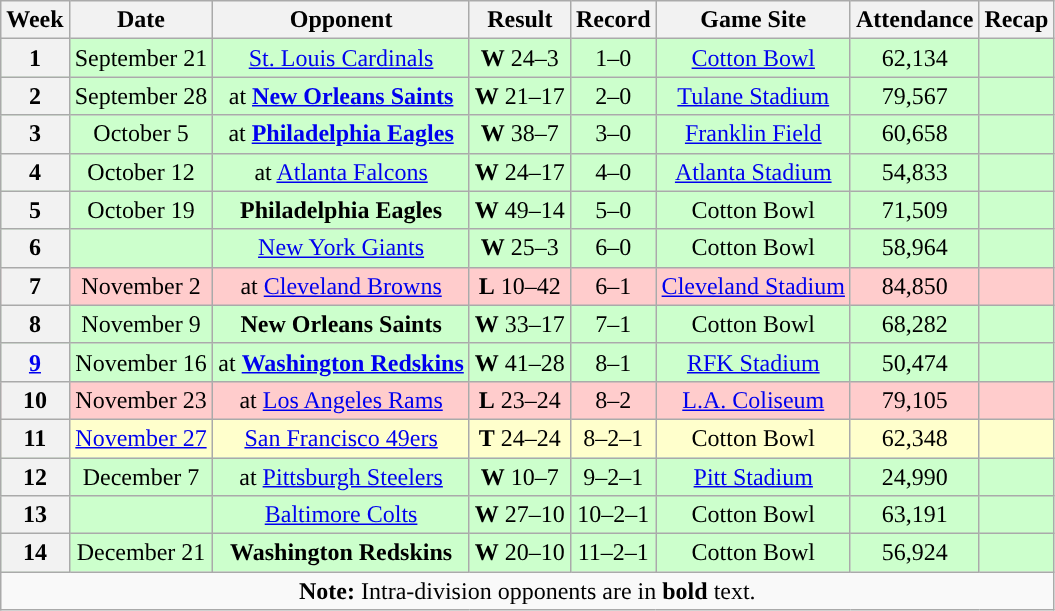<table class="wikitable" style="text-align:center">
<tr>
<th>Week</th>
<th>Date</th>
<th>Opponent</th>
<th>Result</th>
<th>Record</th>
<th>Game Site</th>
<th>Attendance</th>
<th>Recap</th>
</tr>
<tr style="background:#cfc">
<th>1</th>
<td>September 21</td>
<td><a href='#'>St. Louis Cardinals</a></td>
<td><strong>W</strong> 24–3</td>
<td>1–0</td>
<td><a href='#'>Cotton Bowl</a></td>
<td>62,134</td>
<td></td>
</tr>
<tr style="background:#cfc">
<th>2</th>
<td>September 28</td>
<td>at <strong><a href='#'>New Orleans Saints</a></strong></td>
<td><strong>W</strong> 21–17</td>
<td>2–0</td>
<td><a href='#'>Tulane Stadium</a></td>
<td>79,567</td>
<td></td>
</tr>
<tr style="background:#cfc">
<th>3</th>
<td>October 5</td>
<td>at <strong><a href='#'>Philadelphia Eagles</a></strong></td>
<td><strong>W</strong> 38–7</td>
<td>3–0</td>
<td><a href='#'>Franklin Field</a></td>
<td>60,658</td>
<td></td>
</tr>
<tr style="background:#cfc">
<th>4</th>
<td>October 12</td>
<td>at <a href='#'>Atlanta Falcons</a></td>
<td><strong>W</strong> 24–17</td>
<td>4–0</td>
<td><a href='#'>Atlanta Stadium</a></td>
<td>54,833</td>
<td></td>
</tr>
<tr style="background:#cfc">
<th>5</th>
<td>October 19</td>
<td><strong>Philadelphia Eagles</strong></td>
<td><strong>W</strong> 49–14</td>
<td>5–0</td>
<td>Cotton Bowl</td>
<td>71,509</td>
<td></td>
</tr>
<tr style="background:#cfc">
<th>6</th>
<td></td>
<td><a href='#'>New York Giants</a></td>
<td><strong>W</strong> 25–3</td>
<td>6–0</td>
<td>Cotton Bowl</td>
<td>58,964</td>
<td></td>
</tr>
<tr style="background:#fcc">
<th>7</th>
<td>November 2</td>
<td>at <a href='#'>Cleveland Browns</a></td>
<td><strong>L</strong> 10–42</td>
<td>6–1</td>
<td><a href='#'>Cleveland Stadium</a></td>
<td>84,850</td>
<td></td>
</tr>
<tr style="background:#cfc">
<th>8</th>
<td>November 9</td>
<td><strong>New Orleans Saints</strong></td>
<td><strong>W</strong> 33–17</td>
<td>7–1</td>
<td>Cotton Bowl</td>
<td>68,282</td>
<td></td>
</tr>
<tr style="background:#cfc">
<th><a href='#'>9</a></th>
<td>November 16</td>
<td>at <strong><a href='#'>Washington Redskins</a></strong></td>
<td><strong>W</strong> 41–28</td>
<td>8–1</td>
<td><a href='#'>RFK Stadium</a></td>
<td>50,474</td>
<td></td>
</tr>
<tr style="background:#fcc">
<th>10</th>
<td>November 23</td>
<td>at <a href='#'>Los Angeles Rams</a></td>
<td><strong>L</strong> 23–24</td>
<td>8–2</td>
<td><a href='#'>L.A. Coliseum</a></td>
<td>79,105</td>
<td></td>
</tr>
<tr style="background:#ffc">
<th>11</th>
<td><a href='#'>November 27</a></td>
<td><a href='#'>San Francisco 49ers</a></td>
<td><strong>T</strong> 24–24</td>
<td>8–2–1</td>
<td>Cotton Bowl</td>
<td>62,348</td>
<td></td>
</tr>
<tr style="background:#cfc">
<th>12</th>
<td>December 7</td>
<td>at <a href='#'>Pittsburgh Steelers</a></td>
<td><strong>W</strong> 10–7</td>
<td>9–2–1</td>
<td><a href='#'>Pitt Stadium</a></td>
<td>24,990</td>
<td></td>
</tr>
<tr style="background:#cfc">
<th>13</th>
<td></td>
<td><a href='#'>Baltimore Colts</a></td>
<td><strong>W</strong> 27–10</td>
<td>10–2–1</td>
<td>Cotton Bowl</td>
<td>63,191</td>
<td></td>
</tr>
<tr style="background:#cfc">
<th>14</th>
<td>December 21</td>
<td><strong>Washington Redskins</strong></td>
<td><strong>W</strong> 20–10</td>
<td>11–2–1</td>
<td>Cotton Bowl</td>
<td>56,924</td>
<td></td>
</tr>
<tr>
<td colspan="8"><strong>Note:</strong> Intra-division opponents are in <strong>bold</strong> text.</td>
</tr>
</table>
